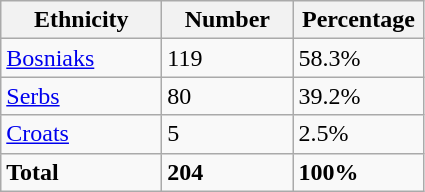<table class="wikitable">
<tr>
<th width="100px">Ethnicity</th>
<th width="80px">Number</th>
<th width="80px">Percentage</th>
</tr>
<tr>
<td><a href='#'>Bosniaks</a></td>
<td>119</td>
<td>58.3%</td>
</tr>
<tr>
<td><a href='#'>Serbs</a></td>
<td>80</td>
<td>39.2%</td>
</tr>
<tr>
<td><a href='#'>Croats</a></td>
<td>5</td>
<td>2.5%</td>
</tr>
<tr>
<td><strong>Total</strong></td>
<td><strong>204</strong></td>
<td><strong>100%</strong></td>
</tr>
</table>
